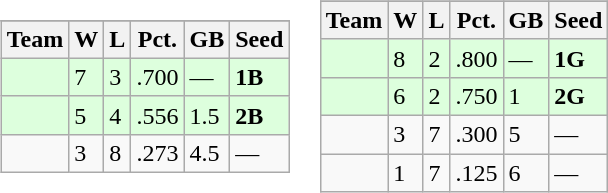<table>
<tr>
<td><br><table class=wikitable>
<tr>
</tr>
<tr>
<th>Team</th>
<th>W</th>
<th>L</th>
<th>Pct.</th>
<th>GB</th>
<th>Seed</th>
</tr>
<tr bgcolor=ddffdd>
<td></td>
<td>7</td>
<td>3</td>
<td>.700</td>
<td>—</td>
<td><strong>1B</strong></td>
</tr>
<tr bgcolor=ddffdd>
<td></td>
<td>5</td>
<td>4</td>
<td>.556</td>
<td>1.5</td>
<td><strong>2B</strong></td>
</tr>
<tr>
<td></td>
<td>3</td>
<td>8</td>
<td>.273</td>
<td>4.5</td>
<td>—</td>
</tr>
</table>
</td>
<td><br><table class="wikitable">
<tr>
</tr>
<tr>
<th>Team</th>
<th>W</th>
<th>L</th>
<th>Pct.</th>
<th>GB</th>
<th>Seed</th>
</tr>
<tr bgcolor=ddffdd>
<td></td>
<td>8</td>
<td>2</td>
<td>.800</td>
<td>—</td>
<td><strong>1G</strong></td>
</tr>
<tr bgcolor=ddffdd>
<td></td>
<td>6</td>
<td>2</td>
<td>.750</td>
<td>1</td>
<td><strong>2G</strong></td>
</tr>
<tr>
<td></td>
<td>3</td>
<td>7</td>
<td>.300</td>
<td>5</td>
<td>—</td>
</tr>
<tr>
<td></td>
<td>1</td>
<td>7</td>
<td>.125</td>
<td>6</td>
<td>—</td>
</tr>
</table>
</td>
</tr>
</table>
